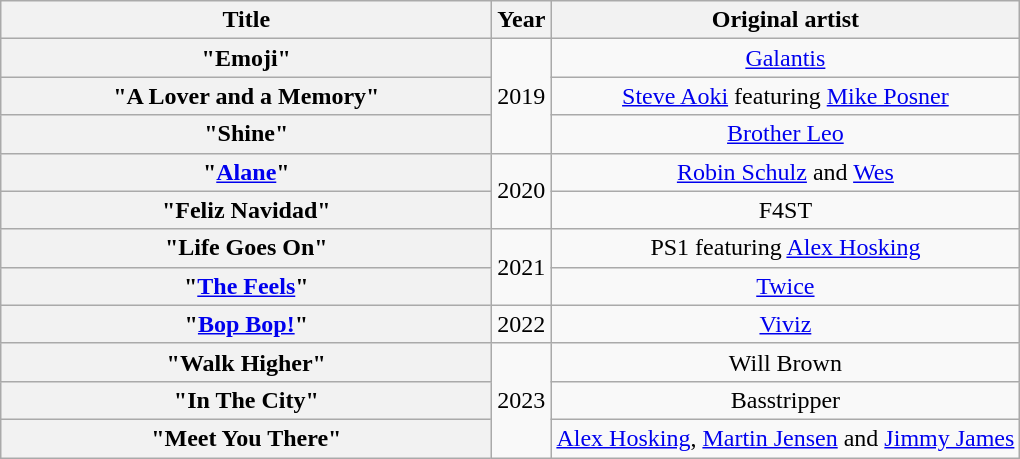<table class="wikitable plainrowheaders" style="text-align:center;">
<tr>
<th scope="col" style="width:20em;">Title</th>
<th scope="col" style="width:1em;">Year</th>
<th scope="col">Original artist</th>
</tr>
<tr>
<th scope="row">"Emoji"</th>
<td rowspan="3">2019</td>
<td><a href='#'>Galantis</a></td>
</tr>
<tr>
<th scope="row">"A Lover and a Memory"</th>
<td><a href='#'>Steve Aoki</a> featuring <a href='#'>Mike Posner</a></td>
</tr>
<tr>
<th scope="row">"Shine"</th>
<td><a href='#'>Brother Leo</a></td>
</tr>
<tr>
<th scope="row">"<a href='#'>Alane</a>"</th>
<td rowspan="2">2020</td>
<td><a href='#'>Robin Schulz</a> and <a href='#'>Wes</a></td>
</tr>
<tr>
<th scope="row">"Feliz Navidad"</th>
<td>F4ST</td>
</tr>
<tr>
<th scope="row">"Life Goes On"</th>
<td rowspan="2">2021</td>
<td>PS1 featuring <a href='#'>Alex Hosking</a></td>
</tr>
<tr>
<th scope="row">"<a href='#'>The Feels</a>"</th>
<td><a href='#'>Twice</a></td>
</tr>
<tr>
<th scope="row">"<a href='#'>Bop Bop!</a>"</th>
<td>2022</td>
<td><a href='#'>Viviz</a></td>
</tr>
<tr>
<th scope="row">"Walk Higher"</th>
<td rowspan="3">2023</td>
<td>Will Brown</td>
</tr>
<tr>
<th scope="row">"In The City"</th>
<td>Basstripper</td>
</tr>
<tr>
<th scope="row">"Meet You There"</th>
<td><a href='#'>Alex Hosking</a>, <a href='#'>Martin Jensen</a> and <a href='#'>Jimmy James</a></td>
</tr>
</table>
